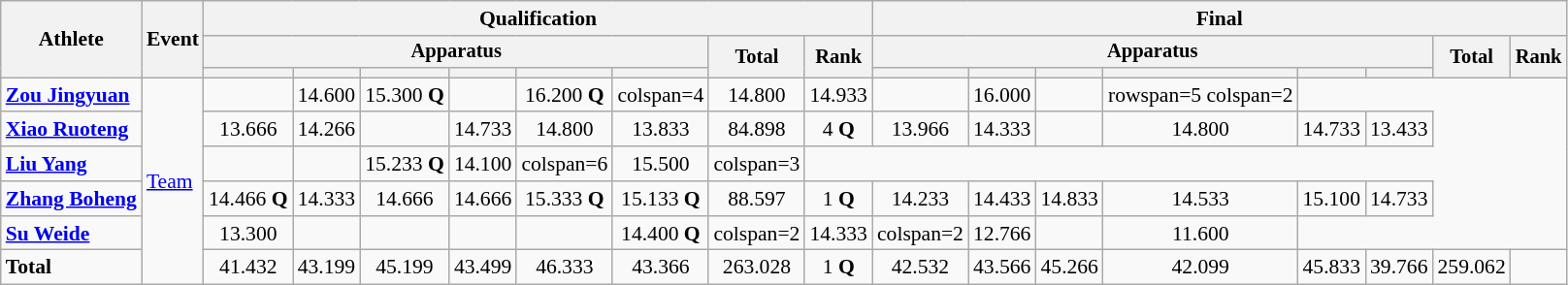<table class=wikitable style=font-size:90%;text-align:center>
<tr>
<th rowspan=3>Athlete</th>
<th rowspan=3>Event</th>
<th colspan=8>Qualification</th>
<th colspan=8>Final</th>
</tr>
<tr style="font-size:95%">
<th colspan=6>Apparatus</th>
<th rowspan=2>Total</th>
<th rowspan=2>Rank</th>
<th colspan=6>Apparatus</th>
<th rowspan=2>Total</th>
<th rowspan=2>Rank</th>
</tr>
<tr style="font-size:95%">
<th></th>
<th></th>
<th></th>
<th></th>
<th></th>
<th></th>
<th></th>
<th></th>
<th></th>
<th></th>
<th></th>
<th></th>
</tr>
<tr>
<td align=left><strong><a href='#'>Zou Jingyuan</a></strong></td>
<td align=left rowspan=6><a href='#'>Team</a></td>
<td></td>
<td>14.600</td>
<td>15.300 <strong>Q</strong></td>
<td></td>
<td>16.200 <strong>Q</strong></td>
<td>colspan=4</td>
<td>14.800</td>
<td>14.933</td>
<td></td>
<td>16.000</td>
<td></td>
<td>rowspan=5 colspan=2 </td>
</tr>
<tr>
<td align=left><strong><a href='#'>Xiao Ruoteng</a></strong></td>
<td>13.666</td>
<td>14.266</td>
<td></td>
<td>14.733</td>
<td>14.800</td>
<td>13.833</td>
<td>84.898</td>
<td>4 <strong>Q</strong></td>
<td>13.966</td>
<td>14.333</td>
<td></td>
<td>14.800</td>
<td>14.733</td>
<td>13.433</td>
</tr>
<tr>
<td align=left><strong><a href='#'>Liu Yang</a></strong></td>
<td></td>
<td></td>
<td>15.233 <strong>Q</strong></td>
<td>14.100</td>
<td>colspan=6</td>
<td>15.500</td>
<td>colspan=3</td>
</tr>
<tr>
<td align=left><strong><a href='#'>Zhang Boheng</a></strong></td>
<td>14.466 <strong>Q</strong></td>
<td>14.333</td>
<td>14.666</td>
<td>14.666</td>
<td>15.333 <strong>Q</strong></td>
<td>15.133 <strong>Q</strong></td>
<td>88.597</td>
<td>1 <strong>Q</strong></td>
<td>14.233</td>
<td>14.433</td>
<td>14.833</td>
<td>14.533</td>
<td>15.100</td>
<td>14.733</td>
</tr>
<tr>
<td align=left><strong><a href='#'>Su Weide</a></strong></td>
<td>13.300</td>
<td></td>
<td></td>
<td></td>
<td></td>
<td>14.400 <strong>Q</strong></td>
<td>colspan=2</td>
<td>14.333</td>
<td>colspan=2</td>
<td>12.766</td>
<td></td>
<td>11.600</td>
</tr>
<tr>
<td align=left><strong>Total</strong></td>
<td>41.432</td>
<td>43.199</td>
<td>45.199</td>
<td>43.499</td>
<td>46.333</td>
<td>43.366</td>
<td>263.028</td>
<td>1 <strong>Q</strong></td>
<td>42.532</td>
<td>43.566</td>
<td>45.266</td>
<td>42.099</td>
<td>45.833</td>
<td>39.766</td>
<td>259.062</td>
<td></td>
</tr>
</table>
